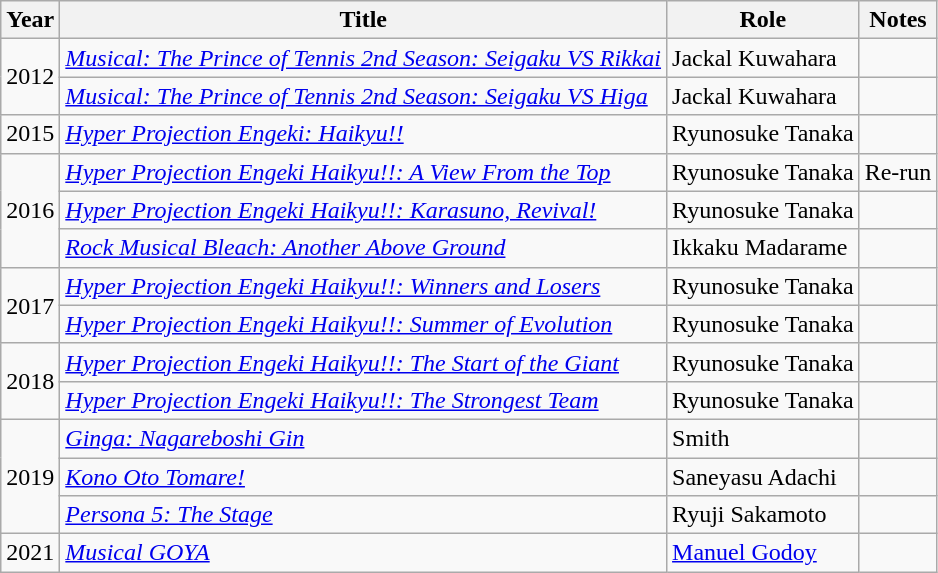<table class="wikitable sortable">
<tr>
<th>Year</th>
<th>Title</th>
<th>Role</th>
<th class="unsortable">Notes</th>
</tr>
<tr>
<td rowspan="2">2012</td>
<td><em><a href='#'>Musical: The Prince of Tennis 2nd Season: Seigaku VS Rikkai</a></em></td>
<td>Jackal Kuwahara</td>
<td></td>
</tr>
<tr>
<td><em><a href='#'>Musical: The Prince of Tennis 2nd Season: Seigaku VS Higa</a></em></td>
<td>Jackal Kuwahara</td>
<td></td>
</tr>
<tr>
<td>2015</td>
<td><em><a href='#'>Hyper Projection Engeki: Haikyu!!</a></em></td>
<td>Ryunosuke Tanaka</td>
<td></td>
</tr>
<tr>
<td rowspan="3">2016</td>
<td><em><a href='#'>Hyper Projection Engeki Haikyu!!: A View From the Top</a></em></td>
<td>Ryunosuke Tanaka</td>
<td>Re-run</td>
</tr>
<tr>
<td><em><a href='#'>Hyper Projection Engeki Haikyu!!: Karasuno, Revival!</a></em></td>
<td>Ryunosuke Tanaka</td>
<td></td>
</tr>
<tr>
<td><em><a href='#'>Rock Musical Bleach: Another Above Ground</a></em></td>
<td>Ikkaku Madarame</td>
<td></td>
</tr>
<tr>
<td rowspan="2">2017</td>
<td><em><a href='#'>Hyper Projection Engeki Haikyu!!: Winners and Losers</a></em></td>
<td>Ryunosuke Tanaka</td>
<td></td>
</tr>
<tr>
<td><em><a href='#'>Hyper Projection Engeki Haikyu!!: Summer of Evolution</a></em></td>
<td>Ryunosuke Tanaka</td>
<td></td>
</tr>
<tr>
<td rowspan="2">2018</td>
<td><em><a href='#'>Hyper Projection Engeki Haikyu!!: The Start of the Giant</a></em></td>
<td>Ryunosuke Tanaka</td>
<td></td>
</tr>
<tr>
<td><em><a href='#'>Hyper Projection Engeki Haikyu!!: The Strongest Team</a></em></td>
<td>Ryunosuke Tanaka</td>
<td></td>
</tr>
<tr>
<td rowspan="3">2019</td>
<td><em><a href='#'>Ginga: Nagareboshi Gin</a></em></td>
<td>Smith</td>
<td></td>
</tr>
<tr>
<td><em><a href='#'>Kono Oto Tomare!</a></em></td>
<td>Saneyasu Adachi</td>
<td></td>
</tr>
<tr>
<td><em><a href='#'>Persona 5: The Stage</a></em></td>
<td>Ryuji Sakamoto</td>
<td></td>
</tr>
<tr>
<td>2021</td>
<td><em><a href='#'>Musical GOYA</a></em></td>
<td><a href='#'>Manuel Godoy</a></td>
<td></td>
</tr>
</table>
